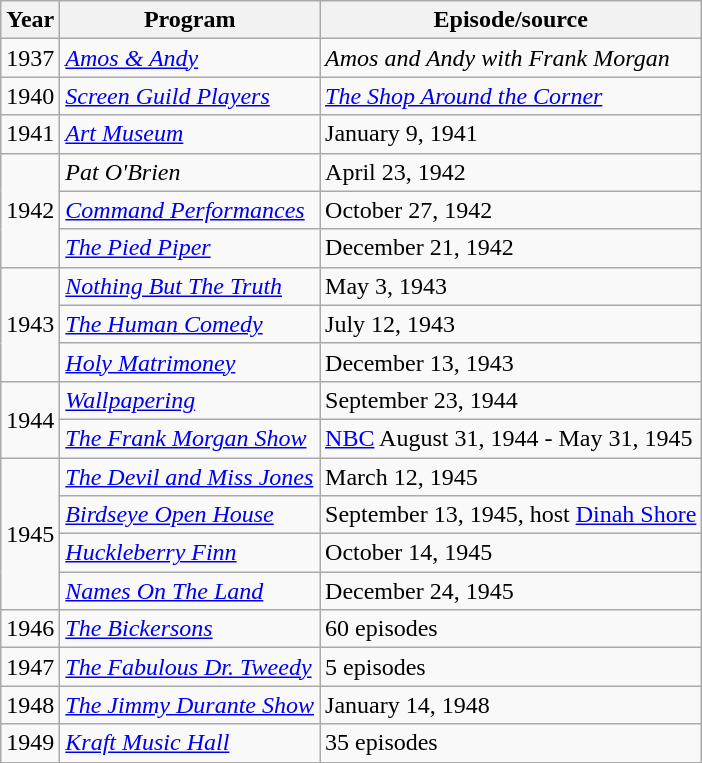<table class="wikitable">
<tr>
<th>Year</th>
<th>Program</th>
<th>Episode/source</th>
</tr>
<tr>
<td>1937</td>
<td><em><a href='#'>Amos & Andy</a></em></td>
<td><em>Amos and Andy with Frank Morgan</em></td>
</tr>
<tr>
<td>1940</td>
<td><em><a href='#'>Screen Guild Players</a></em></td>
<td><em><a href='#'>The Shop Around the Corner</a></em></td>
</tr>
<tr>
<td>1941</td>
<td><em><a href='#'>Art Museum</a></em></td>
<td>January 9, 1941</td>
</tr>
<tr>
<td rowspan="3">1942</td>
<td><em>Pat O'Brien</em></td>
<td>April 23, 1942</td>
</tr>
<tr>
<td><em><a href='#'>Command Performances</a></em></td>
<td>October 27, 1942</td>
</tr>
<tr>
<td><em><a href='#'>The Pied Piper</a></em></td>
<td>December 21, 1942</td>
</tr>
<tr>
<td rowspan="3">1943</td>
<td><em><a href='#'>Nothing But The Truth</a></em></td>
<td>May 3, 1943</td>
</tr>
<tr>
<td><em><a href='#'>The Human Comedy</a></em></td>
<td>July 12, 1943</td>
</tr>
<tr>
<td><em><a href='#'>Holy Matrimoney</a></em></td>
<td>December 13, 1943</td>
</tr>
<tr>
<td rowspan="2">1944</td>
<td><em><a href='#'>Wallpapering</a></em></td>
<td>September 23, 1944</td>
</tr>
<tr>
<td><em><a href='#'>The Frank Morgan Show</a></em></td>
<td><a href='#'>NBC</a> August 31, 1944 - May 31, 1945</td>
</tr>
<tr>
<td rowspan="4">1945</td>
<td><em><a href='#'>The Devil and Miss Jones</a></em></td>
<td>March 12, 1945</td>
</tr>
<tr>
<td><em><a href='#'>Birdseye Open House</a></em></td>
<td>September 13, 1945, host <a href='#'>Dinah Shore</a></td>
</tr>
<tr>
<td><em><a href='#'>Huckleberry Finn</a></em></td>
<td>October 14, 1945</td>
</tr>
<tr>
<td><em><a href='#'>Names On The Land</a></em></td>
<td>December 24, 1945</td>
</tr>
<tr>
<td>1946</td>
<td><em><a href='#'>The Bickersons</a></em></td>
<td>60 episodes</td>
</tr>
<tr>
<td>1947</td>
<td><em><a href='#'>The Fabulous Dr. Tweedy</a></em></td>
<td>5 episodes</td>
</tr>
<tr>
<td>1948</td>
<td><em><a href='#'>The Jimmy Durante Show</a></em></td>
<td>January 14, 1948</td>
</tr>
<tr>
<td>1949</td>
<td><em><a href='#'>Kraft Music Hall</a></em></td>
<td>35 episodes</td>
</tr>
</table>
